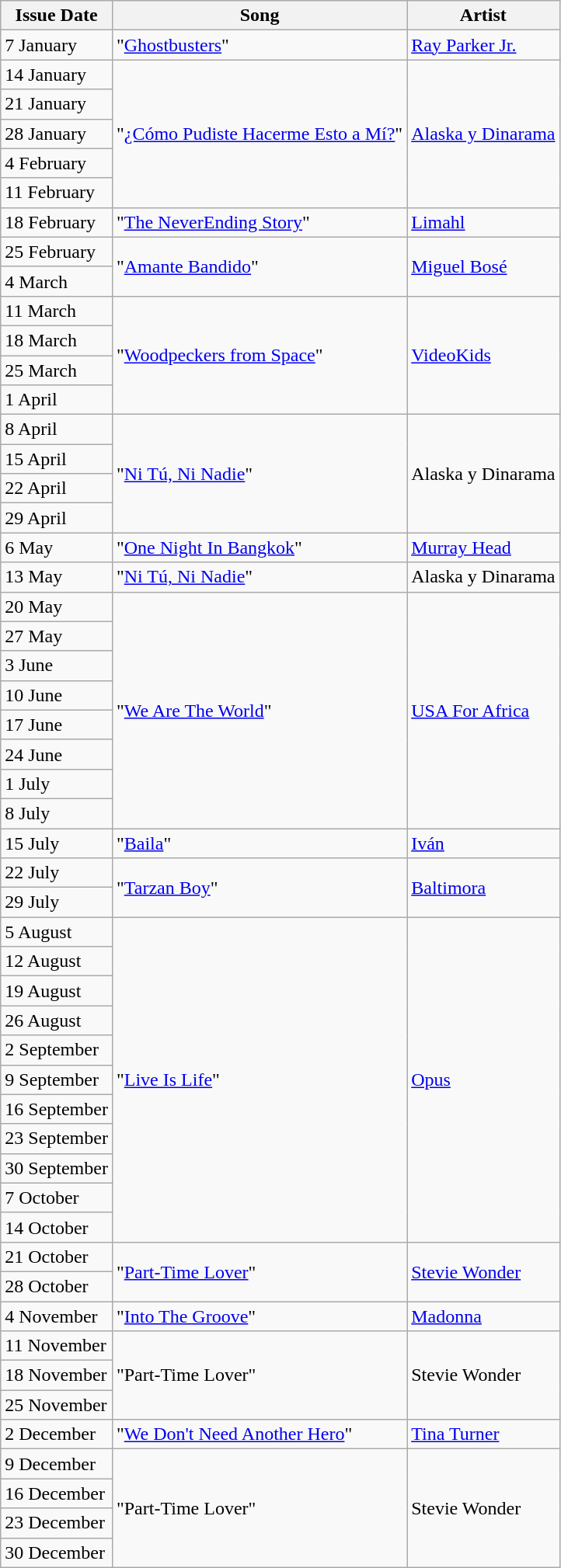<table class="wikitable">
<tr>
<th>Issue Date</th>
<th>Song</th>
<th>Artist</th>
</tr>
<tr>
<td>7 January</td>
<td>"<a href='#'>Ghostbusters</a>"</td>
<td><a href='#'>Ray Parker Jr.</a></td>
</tr>
<tr>
<td>14 January</td>
<td rowspan=5>"<a href='#'>¿Cómo Pudiste Hacerme Esto a Mí?</a>"</td>
<td rowspan=5><a href='#'>Alaska y Dinarama</a></td>
</tr>
<tr>
<td>21 January</td>
</tr>
<tr>
<td>28 January</td>
</tr>
<tr>
<td>4 February</td>
</tr>
<tr>
<td>11 February</td>
</tr>
<tr>
<td>18 February</td>
<td>"<a href='#'>The NeverEnding Story</a>"</td>
<td><a href='#'>Limahl</a></td>
</tr>
<tr>
<td>25 February</td>
<td rowspan=2>"<a href='#'>Amante Bandido</a>"</td>
<td rowspan=2><a href='#'>Miguel Bosé</a></td>
</tr>
<tr>
<td>4 March</td>
</tr>
<tr>
<td>11 March</td>
<td rowspan=4>"<a href='#'>Woodpeckers from Space</a>"</td>
<td rowspan=4><a href='#'>VideoKids</a></td>
</tr>
<tr>
<td>18 March</td>
</tr>
<tr>
<td>25 March</td>
</tr>
<tr>
<td>1 April</td>
</tr>
<tr>
<td>8 April</td>
<td rowspan=4>"<a href='#'>Ni Tú, Ni Nadie</a>"</td>
<td rowspan=4>Alaska y Dinarama</td>
</tr>
<tr>
<td>15 April</td>
</tr>
<tr>
<td>22 April</td>
</tr>
<tr>
<td>29 April</td>
</tr>
<tr>
<td>6  May</td>
<td>"<a href='#'>One Night In Bangkok</a>"</td>
<td><a href='#'>Murray Head</a></td>
</tr>
<tr>
<td>13 May</td>
<td>"<a href='#'>Ni Tú, Ni Nadie</a>"</td>
<td>Alaska y Dinarama</td>
</tr>
<tr>
<td>20 May</td>
<td rowspan=8>"<a href='#'>We Are The World</a>"</td>
<td rowspan=8><a href='#'>USA For Africa</a></td>
</tr>
<tr>
<td>27 May</td>
</tr>
<tr>
<td>3 June</td>
</tr>
<tr>
<td>10 June</td>
</tr>
<tr>
<td>17 June</td>
</tr>
<tr>
<td>24 June</td>
</tr>
<tr>
<td>1 July</td>
</tr>
<tr>
<td>8 July</td>
</tr>
<tr>
<td>15 July</td>
<td>"<a href='#'>Baila</a>"</td>
<td><a href='#'>Iván</a></td>
</tr>
<tr>
<td>22 July</td>
<td rowspan=2>"<a href='#'>Tarzan Boy</a>"</td>
<td rowspan=2><a href='#'>Baltimora</a></td>
</tr>
<tr>
<td>29 July</td>
</tr>
<tr>
<td>5 August</td>
<td rowspan=11>"<a href='#'>Live Is Life</a>"</td>
<td rowspan=11><a href='#'>Opus</a></td>
</tr>
<tr>
<td>12 August</td>
</tr>
<tr>
<td>19 August</td>
</tr>
<tr>
<td>26 August</td>
</tr>
<tr>
<td>2 September</td>
</tr>
<tr>
<td>9 September</td>
</tr>
<tr>
<td>16 September</td>
</tr>
<tr>
<td>23 September</td>
</tr>
<tr>
<td>30 September</td>
</tr>
<tr>
<td>7 October</td>
</tr>
<tr>
<td>14 October</td>
</tr>
<tr>
<td>21 October</td>
<td rowspan=2>"<a href='#'>Part-Time Lover</a>"</td>
<td rowspan=2><a href='#'>Stevie Wonder</a></td>
</tr>
<tr>
<td>28 October</td>
</tr>
<tr>
<td>4 November</td>
<td>"<a href='#'>Into The Groove</a>"</td>
<td><a href='#'>Madonna</a></td>
</tr>
<tr>
<td>11 November</td>
<td rowspan=3>"Part-Time Lover"</td>
<td rowspan=3>Stevie Wonder</td>
</tr>
<tr>
<td>18 November</td>
</tr>
<tr>
<td>25 November</td>
</tr>
<tr>
<td>2 December</td>
<td>"<a href='#'>We Don't Need Another Hero</a>"</td>
<td><a href='#'>Tina Turner</a></td>
</tr>
<tr>
<td>9 December</td>
<td rowspan=4>"Part-Time Lover"</td>
<td rowspan=4>Stevie Wonder</td>
</tr>
<tr>
<td>16 December</td>
</tr>
<tr>
<td>23 December</td>
</tr>
<tr>
<td>30 December</td>
</tr>
</table>
